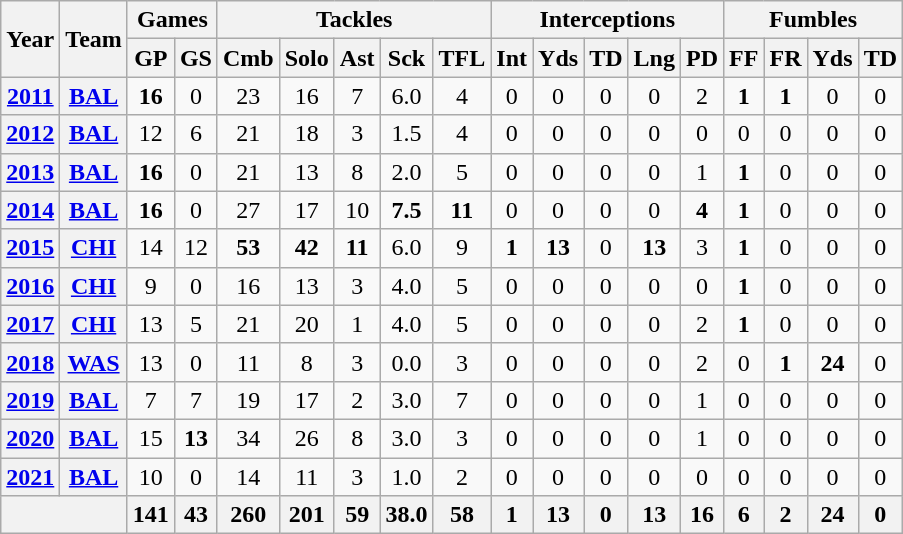<table class="wikitable" style="text-align:center">
<tr>
<th rowspan="2">Year</th>
<th rowspan="2">Team</th>
<th colspan="2">Games</th>
<th colspan="5">Tackles</th>
<th colspan="5">Interceptions</th>
<th colspan="4">Fumbles</th>
</tr>
<tr>
<th>GP</th>
<th>GS</th>
<th>Cmb</th>
<th>Solo</th>
<th>Ast</th>
<th>Sck</th>
<th>TFL</th>
<th>Int</th>
<th>Yds</th>
<th>TD</th>
<th>Lng</th>
<th>PD</th>
<th>FF</th>
<th>FR</th>
<th>Yds</th>
<th>TD</th>
</tr>
<tr>
<th><a href='#'>2011</a></th>
<th><a href='#'>BAL</a></th>
<td><strong>16</strong></td>
<td>0</td>
<td>23</td>
<td>16</td>
<td>7</td>
<td>6.0</td>
<td>4</td>
<td>0</td>
<td>0</td>
<td>0</td>
<td>0</td>
<td>2</td>
<td><strong>1</strong></td>
<td><strong>1</strong></td>
<td>0</td>
<td>0</td>
</tr>
<tr>
<th><a href='#'>2012</a></th>
<th><a href='#'>BAL</a></th>
<td>12</td>
<td>6</td>
<td>21</td>
<td>18</td>
<td>3</td>
<td>1.5</td>
<td>4</td>
<td>0</td>
<td>0</td>
<td>0</td>
<td>0</td>
<td>0</td>
<td>0</td>
<td>0</td>
<td>0</td>
<td>0</td>
</tr>
<tr>
<th><a href='#'>2013</a></th>
<th><a href='#'>BAL</a></th>
<td><strong>16</strong></td>
<td>0</td>
<td>21</td>
<td>13</td>
<td>8</td>
<td>2.0</td>
<td>5</td>
<td>0</td>
<td>0</td>
<td>0</td>
<td>0</td>
<td>1</td>
<td><strong>1</strong></td>
<td>0</td>
<td>0</td>
<td>0</td>
</tr>
<tr>
<th><a href='#'>2014</a></th>
<th><a href='#'>BAL</a></th>
<td><strong>16</strong></td>
<td>0</td>
<td>27</td>
<td>17</td>
<td>10</td>
<td><strong>7.5</strong></td>
<td><strong>11</strong></td>
<td>0</td>
<td>0</td>
<td>0</td>
<td>0</td>
<td><strong>4</strong></td>
<td><strong>1</strong></td>
<td>0</td>
<td>0</td>
<td>0</td>
</tr>
<tr>
<th><a href='#'>2015</a></th>
<th><a href='#'>CHI</a></th>
<td>14</td>
<td>12</td>
<td><strong>53</strong></td>
<td><strong>42</strong></td>
<td><strong>11</strong></td>
<td>6.0</td>
<td>9</td>
<td><strong>1</strong></td>
<td><strong>13</strong></td>
<td>0</td>
<td><strong>13</strong></td>
<td>3</td>
<td><strong>1</strong></td>
<td>0</td>
<td>0</td>
<td>0</td>
</tr>
<tr>
<th><a href='#'>2016</a></th>
<th><a href='#'>CHI</a></th>
<td>9</td>
<td>0</td>
<td>16</td>
<td>13</td>
<td>3</td>
<td>4.0</td>
<td>5</td>
<td>0</td>
<td>0</td>
<td>0</td>
<td>0</td>
<td>0</td>
<td><strong>1</strong></td>
<td>0</td>
<td>0</td>
<td>0</td>
</tr>
<tr>
<th><a href='#'>2017</a></th>
<th><a href='#'>CHI</a></th>
<td>13</td>
<td>5</td>
<td>21</td>
<td>20</td>
<td>1</td>
<td>4.0</td>
<td>5</td>
<td>0</td>
<td>0</td>
<td>0</td>
<td>0</td>
<td>2</td>
<td><strong>1</strong></td>
<td>0</td>
<td>0</td>
<td>0</td>
</tr>
<tr>
<th><a href='#'>2018</a></th>
<th><a href='#'>WAS</a></th>
<td>13</td>
<td>0</td>
<td>11</td>
<td>8</td>
<td>3</td>
<td>0.0</td>
<td>3</td>
<td>0</td>
<td>0</td>
<td>0</td>
<td>0</td>
<td>2</td>
<td>0</td>
<td><strong>1</strong></td>
<td><strong>24</strong></td>
<td>0</td>
</tr>
<tr>
<th><a href='#'>2019</a></th>
<th><a href='#'>BAL</a></th>
<td>7</td>
<td>7</td>
<td>19</td>
<td>17</td>
<td>2</td>
<td>3.0</td>
<td>7</td>
<td>0</td>
<td>0</td>
<td>0</td>
<td>0</td>
<td>1</td>
<td>0</td>
<td>0</td>
<td>0</td>
<td>0</td>
</tr>
<tr>
<th><a href='#'>2020</a></th>
<th><a href='#'>BAL</a></th>
<td>15</td>
<td><strong>13</strong></td>
<td>34</td>
<td>26</td>
<td>8</td>
<td>3.0</td>
<td>3</td>
<td>0</td>
<td>0</td>
<td>0</td>
<td>0</td>
<td>1</td>
<td>0</td>
<td>0</td>
<td>0</td>
<td>0</td>
</tr>
<tr>
<th><a href='#'>2021</a></th>
<th><a href='#'>BAL</a></th>
<td>10</td>
<td>0</td>
<td>14</td>
<td>11</td>
<td>3</td>
<td>1.0</td>
<td>2</td>
<td>0</td>
<td>0</td>
<td>0</td>
<td>0</td>
<td>0</td>
<td>0</td>
<td>0</td>
<td>0</td>
<td>0</td>
</tr>
<tr>
<th colspan="2"></th>
<th>141</th>
<th>43</th>
<th>260</th>
<th>201</th>
<th>59</th>
<th>38.0</th>
<th>58</th>
<th>1</th>
<th>13</th>
<th>0</th>
<th>13</th>
<th>16</th>
<th>6</th>
<th>2</th>
<th>24</th>
<th>0</th>
</tr>
</table>
